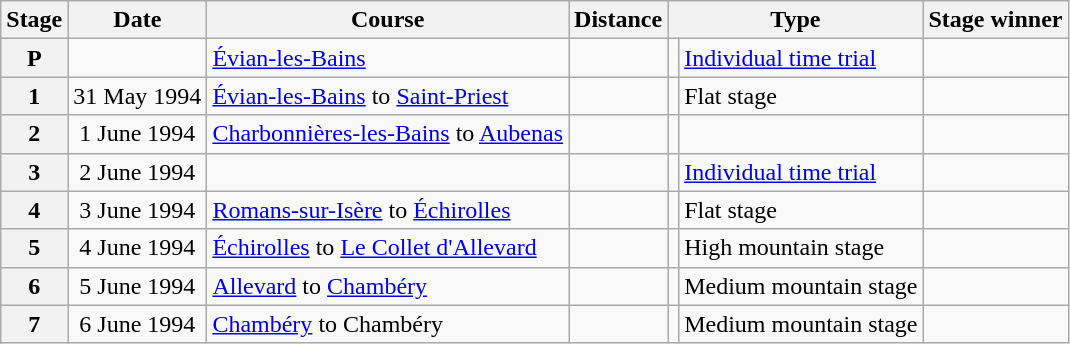<table class="wikitable">
<tr>
<th scope="col">Stage</th>
<th scope="col">Date</th>
<th scope="col">Course</th>
<th scope="col">Distance</th>
<th scope="col" colspan="2">Type</th>
<th scope="col">Stage winner</th>
</tr>
<tr>
<th scope="row" style="text-align:center;">P</th>
<td style="text-align:center;"></td>
<td><a href='#'>Évian-les-Bains</a></td>
<td style="text-align:center;"></td>
<td></td>
<td><a href='#'>Individual time trial</a></td>
<td></td>
</tr>
<tr>
<th scope="row" style="text-align:center;">1</th>
<td style="text-align:center;">31 May 1994</td>
<td><a href='#'>Évian-les-Bains</a> to <a href='#'>Saint-Priest</a></td>
<td style="text-align:center;"></td>
<td></td>
<td>Flat stage</td>
<td></td>
</tr>
<tr>
<th scope="row" style="text-align:center;">2</th>
<td style="text-align:center;">1 June 1994</td>
<td><a href='#'>Charbonnières-les-Bains</a> to <a href='#'>Aubenas</a></td>
<td style="text-align:center;"></td>
<td></td>
<td></td>
<td></td>
</tr>
<tr>
<th scope="row" style="text-align:center;">3</th>
<td style="text-align:center;">2 June 1994</td>
<td></td>
<td style="text-align:center;"></td>
<td></td>
<td><a href='#'>Individual time trial</a></td>
<td></td>
</tr>
<tr>
<th scope="row" style="text-align:center;">4</th>
<td style="text-align:center;">3 June 1994</td>
<td><a href='#'>Romans-sur-Isère</a> to <a href='#'>Échirolles</a></td>
<td style="text-align:center;"></td>
<td></td>
<td>Flat stage</td>
<td></td>
</tr>
<tr>
<th scope="row" style="text-align:center;">5</th>
<td style="text-align:center;">4 June 1994</td>
<td><a href='#'>Échirolles</a> to <a href='#'>Le Collet d'Allevard</a></td>
<td style="text-align:center;"></td>
<td></td>
<td>High mountain stage</td>
<td></td>
</tr>
<tr>
<th scope="row" style="text-align:center;">6</th>
<td style="text-align:center;">5 June 1994</td>
<td><a href='#'>Allevard</a> to <a href='#'>Chambéry</a></td>
<td style="text-align:center;"></td>
<td></td>
<td>Medium mountain stage</td>
<td></td>
</tr>
<tr>
<th scope="row" style="text-align:center;">7</th>
<td style="text-align:center;">6 June 1994</td>
<td><a href='#'>Chambéry</a> to Chambéry</td>
<td style="text-align:center;"></td>
<td></td>
<td>Medium mountain stage</td>
<td></td>
</tr>
</table>
